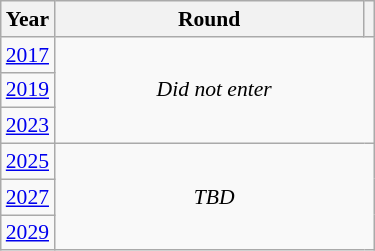<table class="wikitable" style="text-align: center; font-size:90%">
<tr>
<th>Year</th>
<th style="width:200px">Round</th>
<th></th>
</tr>
<tr>
<td><a href='#'>2017</a></td>
<td colspan="2" rowspan="3"><em>Did not enter</em></td>
</tr>
<tr>
<td><a href='#'>2019</a></td>
</tr>
<tr>
<td><a href='#'>2023</a></td>
</tr>
<tr>
<td><a href='#'>2025</a></td>
<td colspan="2" rowspan="3"><em>TBD</em></td>
</tr>
<tr>
<td><a href='#'>2027</a></td>
</tr>
<tr>
<td><a href='#'>2029</a></td>
</tr>
</table>
